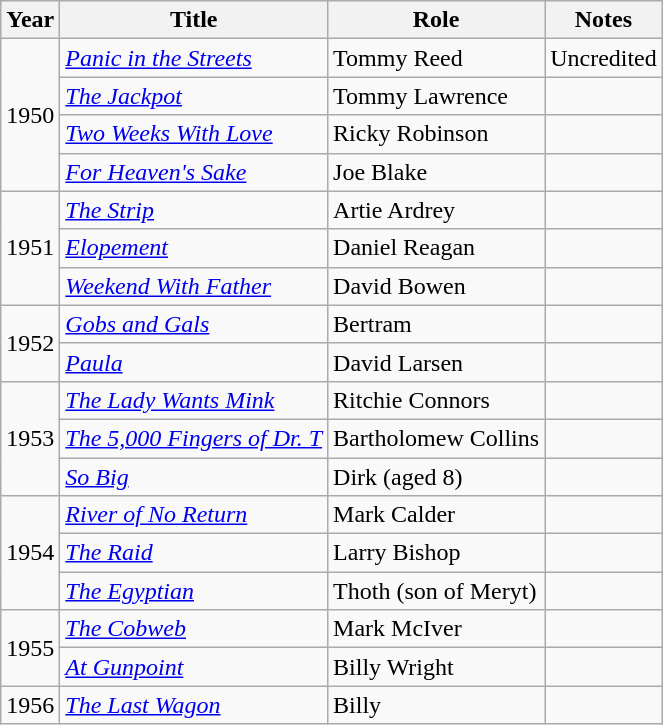<table class="wikitable">
<tr>
<th>Year</th>
<th>Title</th>
<th>Role</th>
<th>Notes</th>
</tr>
<tr>
<td rowspan=4>1950</td>
<td><em><a href='#'>Panic in the Streets</a></em></td>
<td>Tommy Reed</td>
<td>Uncredited</td>
</tr>
<tr>
<td><em><a href='#'>The Jackpot</a></em></td>
<td>Tommy Lawrence</td>
<td></td>
</tr>
<tr>
<td><em><a href='#'>Two Weeks With Love</a></em></td>
<td>Ricky Robinson</td>
<td></td>
</tr>
<tr>
<td><em><a href='#'>For Heaven's Sake</a></em></td>
<td>Joe Blake</td>
<td></td>
</tr>
<tr>
<td rowspan=3>1951</td>
<td><em><a href='#'>The Strip</a></em></td>
<td>Artie Ardrey</td>
<td></td>
</tr>
<tr>
<td><em><a href='#'>Elopement</a></em></td>
<td>Daniel Reagan</td>
<td></td>
</tr>
<tr>
<td><em><a href='#'>Weekend With Father</a></em></td>
<td>David Bowen</td>
<td></td>
</tr>
<tr>
<td rowspan=2>1952</td>
<td><em><a href='#'>Gobs and Gals</a></em></td>
<td>Bertram</td>
<td></td>
</tr>
<tr>
<td><em><a href='#'>Paula</a></em></td>
<td>David Larsen</td>
<td></td>
</tr>
<tr>
<td rowspan=3>1953</td>
<td><em><a href='#'>The Lady Wants Mink</a></em></td>
<td>Ritchie Connors</td>
<td></td>
</tr>
<tr>
<td><em><a href='#'>The 5,000 Fingers of Dr. T</a></em></td>
<td>Bartholomew Collins</td>
<td></td>
</tr>
<tr>
<td><em><a href='#'>So Big</a></em></td>
<td>Dirk (aged 8)</td>
<td></td>
</tr>
<tr>
<td rowspan=3>1954</td>
<td><em><a href='#'>River of No Return</a></em></td>
<td>Mark Calder</td>
<td></td>
</tr>
<tr>
<td><em><a href='#'>The Raid</a></em></td>
<td>Larry Bishop</td>
<td></td>
</tr>
<tr>
<td><em><a href='#'>The Egyptian</a></em></td>
<td>Thoth (son of Meryt)</td>
<td></td>
</tr>
<tr>
<td rowspan=2>1955</td>
<td><em><a href='#'>The Cobweb</a></em></td>
<td>Mark McIver</td>
<td></td>
</tr>
<tr>
<td><em><a href='#'>At Gunpoint</a></em></td>
<td>Billy Wright</td>
<td></td>
</tr>
<tr>
<td>1956</td>
<td><em><a href='#'>The Last Wagon</a></em></td>
<td>Billy</td>
<td></td>
</tr>
</table>
